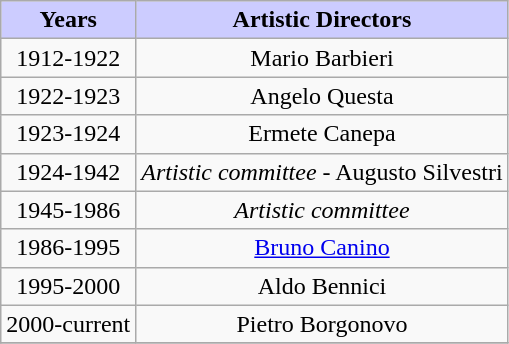<table class="wikitable" style="text-align:center;" class="wikitable sortable">
<tr>
<th style="background:#CCCCFF">Years</th>
<th style="background:#CCCCFF">Artistic Directors</th>
</tr>
<tr>
<td>1912-1922</td>
<td>Mario Barbieri</td>
</tr>
<tr>
<td>1922-1923</td>
<td>Angelo Questa</td>
</tr>
<tr>
<td>1923-1924</td>
<td>Ermete Canepa</td>
</tr>
<tr>
<td>1924-1942</td>
<td><em>Artistic committee</em> - Augusto Silvestri</td>
</tr>
<tr>
<td>1945-1986</td>
<td><em>Artistic committee</em></td>
</tr>
<tr>
<td>1986-1995</td>
<td><a href='#'>Bruno Canino</a></td>
</tr>
<tr>
<td>1995-2000</td>
<td>Aldo Bennici</td>
</tr>
<tr>
<td>2000-current</td>
<td>Pietro Borgonovo</td>
</tr>
<tr>
</tr>
</table>
